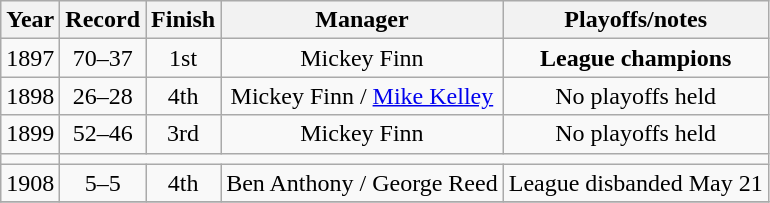<table class="wikitable">
<tr style="background: #F2F2F2;">
<th>Year</th>
<th>Record</th>
<th>Finish</th>
<th>Manager</th>
<th>Playoffs/notes</th>
</tr>
<tr align=center>
<td>1897</td>
<td>70–37</td>
<td>1st</td>
<td>Mickey Finn</td>
<td><strong>League champions</strong></td>
</tr>
<tr align=center>
<td>1898</td>
<td>26–28</td>
<td>4th</td>
<td>Mickey Finn / <a href='#'>Mike Kelley</a></td>
<td>No playoffs held</td>
</tr>
<tr align=center>
<td>1899</td>
<td>52–46</td>
<td>3rd</td>
<td>Mickey Finn</td>
<td>No playoffs held</td>
</tr>
<tr align=center>
<td></td>
</tr>
<tr align=center>
<td>1908</td>
<td>5–5</td>
<td>4th</td>
<td>Ben Anthony / George Reed</td>
<td>League disbanded May 21</td>
</tr>
<tr align=center>
</tr>
</table>
